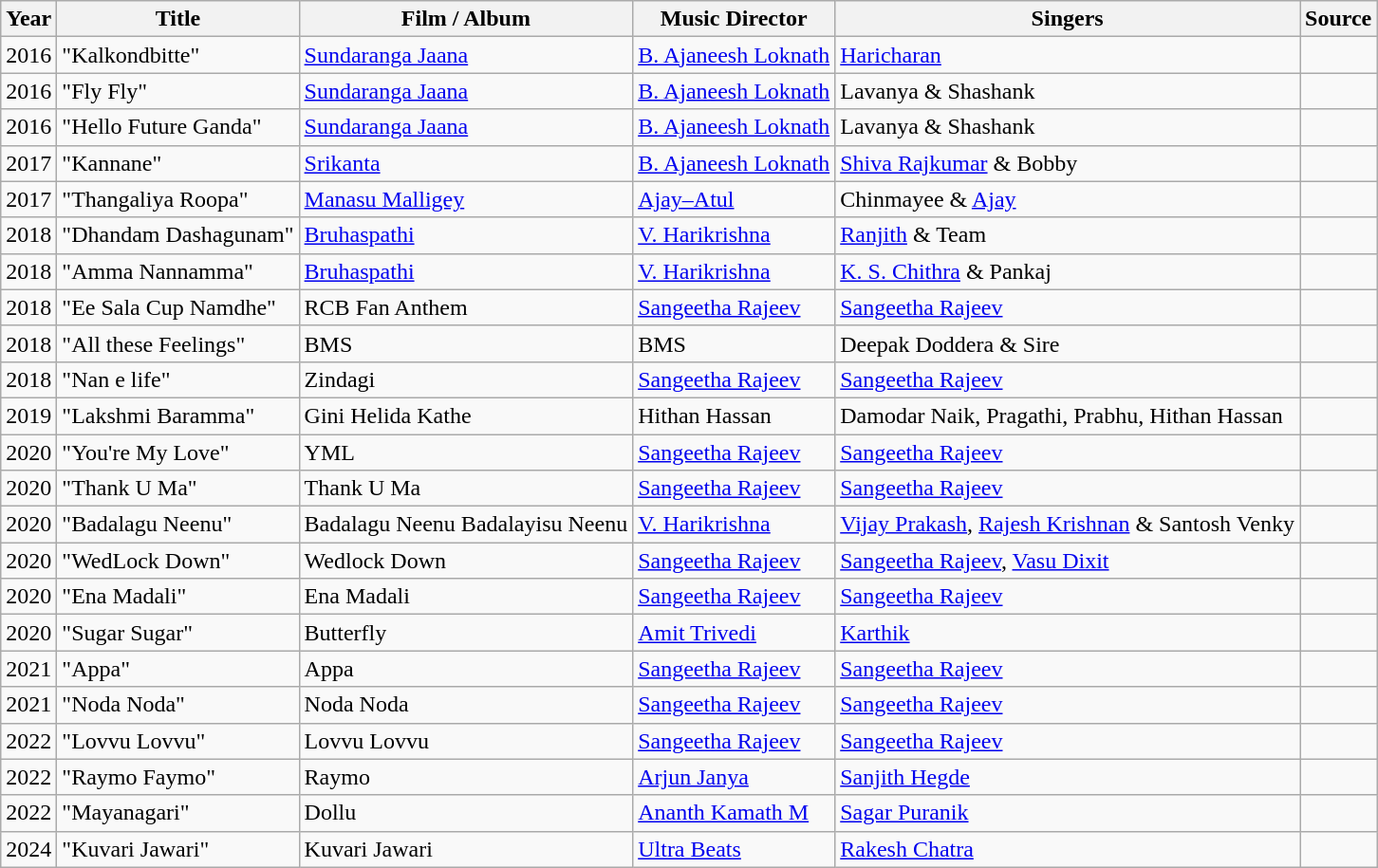<table class="wikitable">
<tr>
<th>Year</th>
<th>Title</th>
<th>Film / Album</th>
<th>Music Director</th>
<th>Singers</th>
<th>Source</th>
</tr>
<tr>
<td>2016</td>
<td>"Kalkondbitte"</td>
<td><a href='#'>Sundaranga Jaana</a></td>
<td><a href='#'>B. Ajaneesh Loknath</a></td>
<td><a href='#'>Haricharan</a></td>
<td></td>
</tr>
<tr>
<td>2016</td>
<td>"Fly Fly"</td>
<td><a href='#'>Sundaranga Jaana</a></td>
<td><a href='#'>B. Ajaneesh Loknath</a></td>
<td>Lavanya & Shashank</td>
<td></td>
</tr>
<tr>
<td>2016</td>
<td>"Hello Future Ganda"</td>
<td><a href='#'>Sundaranga Jaana</a></td>
<td><a href='#'>B. Ajaneesh Loknath</a></td>
<td>Lavanya & Shashank</td>
<td></td>
</tr>
<tr>
<td>2017</td>
<td>"Kannane"</td>
<td><a href='#'>Srikanta</a></td>
<td><a href='#'>B. Ajaneesh Loknath</a></td>
<td><a href='#'>Shiva Rajkumar</a> & Bobby</td>
<td></td>
</tr>
<tr>
<td>2017</td>
<td>"Thangaliya Roopa"</td>
<td><a href='#'>Manasu Malligey</a></td>
<td><a href='#'>Ajay–Atul</a></td>
<td>Chinmayee & <a href='#'>Ajay</a></td>
<td></td>
</tr>
<tr>
<td>2018</td>
<td>"Dhandam Dashagunam"</td>
<td><a href='#'>Bruhaspathi</a></td>
<td><a href='#'>V. Harikrishna</a></td>
<td><a href='#'>Ranjith</a> & Team</td>
<td></td>
</tr>
<tr>
<td>2018</td>
<td>"Amma Nannamma"</td>
<td><a href='#'>Bruhaspathi</a></td>
<td><a href='#'>V. Harikrishna</a></td>
<td><a href='#'>K. S. Chithra</a> & Pankaj</td>
<td></td>
</tr>
<tr>
<td>2018</td>
<td>"Ee Sala Cup Namdhe"</td>
<td>RCB Fan Anthem</td>
<td><a href='#'>Sangeetha Rajeev</a></td>
<td><a href='#'>Sangeetha Rajeev</a></td>
<td></td>
</tr>
<tr>
<td>2018</td>
<td>"All these Feelings"</td>
<td>BMS</td>
<td>BMS</td>
<td>Deepak Doddera & Sire</td>
<td></td>
</tr>
<tr>
<td>2018</td>
<td>"Nan e life"</td>
<td>Zindagi</td>
<td><a href='#'>Sangeetha Rajeev</a></td>
<td><a href='#'>Sangeetha Rajeev</a></td>
<td></td>
</tr>
<tr>
<td>2019</td>
<td>"Lakshmi Baramma"</td>
<td>Gini Helida Kathe</td>
<td>Hithan Hassan</td>
<td>Damodar Naik, Pragathi, Prabhu, Hithan Hassan</td>
<td></td>
</tr>
<tr>
<td>2020</td>
<td>"You're My Love"</td>
<td>YML</td>
<td><a href='#'>Sangeetha Rajeev</a></td>
<td><a href='#'>Sangeetha Rajeev</a></td>
<td></td>
</tr>
<tr>
<td>2020</td>
<td>"Thank U Ma"</td>
<td>Thank U Ma</td>
<td><a href='#'>Sangeetha Rajeev</a></td>
<td><a href='#'>Sangeetha Rajeev</a></td>
<td></td>
</tr>
<tr>
<td>2020</td>
<td>"Badalagu Neenu"</td>
<td>Badalagu Neenu Badalayisu Neenu</td>
<td><a href='#'>V. Harikrishna</a></td>
<td><a href='#'>Vijay Prakash</a>, <a href='#'>Rajesh Krishnan</a> & Santosh Venky</td>
<td></td>
</tr>
<tr>
<td>2020</td>
<td>"WedLock Down"</td>
<td>Wedlock Down</td>
<td><a href='#'>Sangeetha Rajeev</a></td>
<td><a href='#'>Sangeetha Rajeev</a>, <a href='#'>Vasu Dixit</a></td>
<td></td>
</tr>
<tr>
<td>2020</td>
<td>"Ena Madali"</td>
<td>Ena Madali</td>
<td><a href='#'>Sangeetha Rajeev</a></td>
<td><a href='#'>Sangeetha Rajeev</a></td>
<td></td>
</tr>
<tr>
<td>2020</td>
<td>"Sugar Sugar"</td>
<td>Butterfly</td>
<td><a href='#'>Amit Trivedi</a></td>
<td><a href='#'>Karthik</a></td>
<td></td>
</tr>
<tr>
<td>2021</td>
<td>"Appa"</td>
<td>Appa</td>
<td><a href='#'>Sangeetha Rajeev</a></td>
<td><a href='#'>Sangeetha Rajeev</a></td>
<td></td>
</tr>
<tr>
<td>2021</td>
<td>"Noda Noda"</td>
<td>Noda Noda</td>
<td><a href='#'>Sangeetha Rajeev</a></td>
<td><a href='#'>Sangeetha Rajeev</a></td>
<td></td>
</tr>
<tr>
<td>2022</td>
<td>"Lovvu Lovvu"</td>
<td>Lovvu Lovvu</td>
<td><a href='#'>Sangeetha Rajeev</a></td>
<td><a href='#'>Sangeetha Rajeev</a></td>
<td></td>
</tr>
<tr>
<td>2022</td>
<td>"Raymo Faymo"</td>
<td>Raymo</td>
<td><a href='#'>Arjun Janya</a></td>
<td><a href='#'>Sanjith Hegde</a></td>
<td></td>
</tr>
<tr>
<td>2022</td>
<td>"Mayanagari"</td>
<td>Dollu</td>
<td><a href='#'>Ananth Kamath M</a></td>
<td><a href='#'>Sagar Puranik</a></td>
<td></td>
</tr>
<tr>
<td>2024</td>
<td>"Kuvari Jawari"</td>
<td>Kuvari Jawari</td>
<td><a href='#'>Ultra Beats</a></td>
<td><a href='#'>Rakesh Chatra</a></td>
<td></td>
</tr>
</table>
